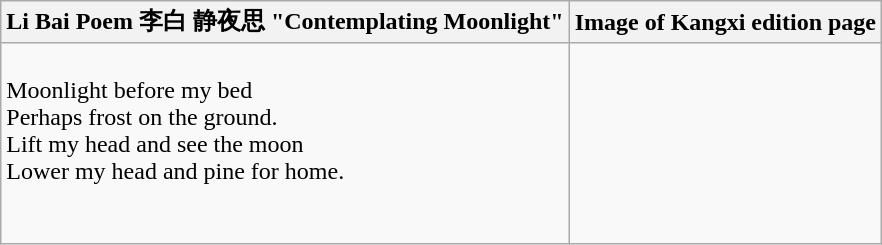<table class="wikitable">
<tr>
<th>Li Bai Poem 李白 静夜思 "Contemplating Moonlight"</th>
<th>Image of Kangxi edition page</th>
</tr>
<tr>
<td><div><br><div>Moonlight before my bed<br>Perhaps frost on the ground.<br>Lift my head and see the moon<br>Lower my head and pine for home.<br><br><br></div> </div></td>
<td><br></td>
</tr>
</table>
